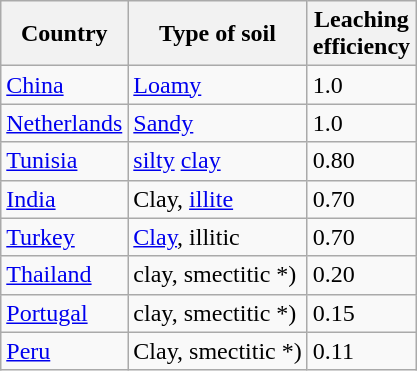<table class="wikitable">
<tr>
<th>Country</th>
<th>Type of soil</th>
<th>Leaching <br> efficiency</th>
</tr>
<tr>
<td><a href='#'>China</a></td>
<td><a href='#'>Loamy</a></td>
<td>1.0</td>
</tr>
<tr>
<td><a href='#'>Netherlands</a></td>
<td><a href='#'>Sandy</a></td>
<td>1.0</td>
</tr>
<tr>
<td><a href='#'>Tunisia</a></td>
<td><a href='#'>silty</a> <a href='#'>clay</a></td>
<td>0.80</td>
</tr>
<tr>
<td><a href='#'>India</a></td>
<td>Clay, <a href='#'>illite</a></td>
<td>0.70</td>
</tr>
<tr>
<td><a href='#'>Turkey</a></td>
<td><a href='#'>Clay</a>, illitic</td>
<td>0.70</td>
</tr>
<tr>
<td><a href='#'>Thailand</a></td>
<td>clay, smectitic *)</td>
<td>0.20</td>
</tr>
<tr>
<td><a href='#'>Portugal</a></td>
<td>clay, smectitic *)</td>
<td>0.15</td>
</tr>
<tr>
<td><a href='#'>Peru</a></td>
<td>Clay, smectitic *)</td>
<td>0.11</td>
</tr>
</table>
